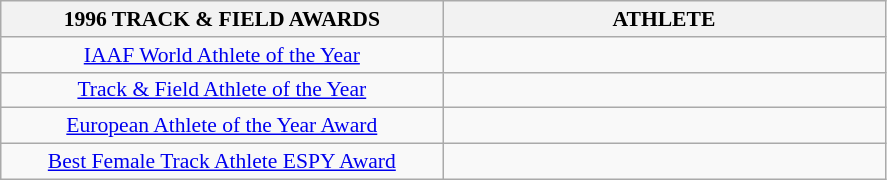<table class="wikitable" style="border-collapse: collapse; font-size: 90%;">
<tr>
<th align="center" style="width: 20em">1996 TRACK & FIELD AWARDS</th>
<th align="center" style="width: 20em">ATHLETE</th>
</tr>
<tr>
<td align="center"><a href='#'>IAAF World Athlete of the Year</a></td>
<td></td>
</tr>
<tr>
<td align="center"><a href='#'>Track & Field Athlete of the Year</a></td>
<td></td>
</tr>
<tr>
<td align="center"><a href='#'>European Athlete of the Year Award</a></td>
<td></td>
</tr>
<tr>
<td align="center"><a href='#'>Best Female Track Athlete ESPY Award</a></td>
<td></td>
</tr>
</table>
